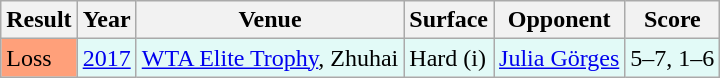<table class="sortable wikitable">
<tr>
<th>Result</th>
<th>Year</th>
<th>Venue</th>
<th>Surface</th>
<th>Opponent</th>
<th class=unsortable>Score</th>
</tr>
<tr bgcolor=E2FAF7>
<td bgcolor=ffa07a>Loss</td>
<td><a href='#'>2017</a></td>
<td><a href='#'>WTA Elite Trophy</a>, Zhuhai</td>
<td>Hard (i)</td>
<td> <a href='#'>Julia Görges</a></td>
<td>5–7, 1–6</td>
</tr>
</table>
